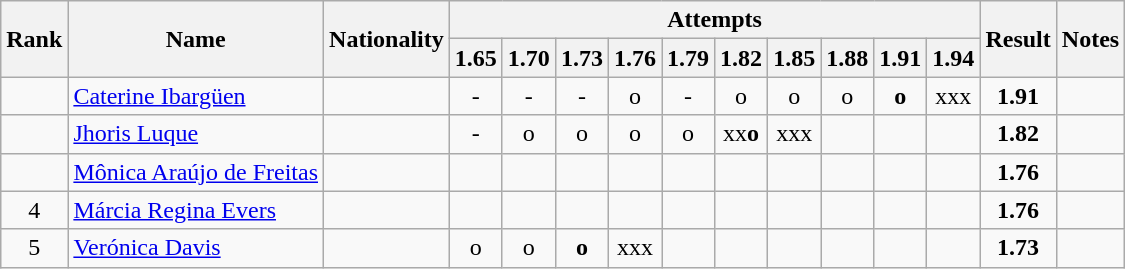<table class="wikitable sortable" style="text-align:center">
<tr>
<th rowspan=2>Rank</th>
<th rowspan=2>Name</th>
<th rowspan=2>Nationality</th>
<th colspan=10>Attempts</th>
<th rowspan=2>Result</th>
<th rowspan=2>Notes</th>
</tr>
<tr>
<th>1.65</th>
<th>1.70</th>
<th>1.73</th>
<th>1.76</th>
<th>1.79</th>
<th>1.82</th>
<th>1.85</th>
<th>1.88</th>
<th>1.91</th>
<th>1.94</th>
</tr>
<tr>
<td align=center></td>
<td align=left><a href='#'>Caterine Ibargüen</a></td>
<td align=left></td>
<td>-</td>
<td>-</td>
<td>-</td>
<td>o</td>
<td>-</td>
<td>o</td>
<td>o</td>
<td>o</td>
<td><strong>o</strong></td>
<td>xxx</td>
<td><strong>1.91</strong></td>
<td></td>
</tr>
<tr>
<td align=center></td>
<td align=left><a href='#'>Jhoris Luque</a></td>
<td align=left></td>
<td>-</td>
<td>o</td>
<td>o</td>
<td>o</td>
<td>o</td>
<td>xx<strong>o</strong></td>
<td>xxx</td>
<td></td>
<td></td>
<td></td>
<td><strong>1.82</strong></td>
<td></td>
</tr>
<tr>
<td align=center></td>
<td align=left><a href='#'>Mônica Araújo de Freitas</a></td>
<td align=left></td>
<td></td>
<td></td>
<td></td>
<td></td>
<td></td>
<td></td>
<td></td>
<td></td>
<td></td>
<td></td>
<td><strong>1.76</strong></td>
<td></td>
</tr>
<tr>
<td align=center>4</td>
<td align=left><a href='#'>Márcia Regina Evers</a></td>
<td align=left></td>
<td></td>
<td></td>
<td></td>
<td></td>
<td></td>
<td></td>
<td></td>
<td></td>
<td></td>
<td></td>
<td><strong>1.76</strong></td>
<td></td>
</tr>
<tr>
<td align=center>5</td>
<td align=left><a href='#'>Verónica Davis</a></td>
<td align=left></td>
<td>o</td>
<td>o</td>
<td><strong>o</strong></td>
<td>xxx</td>
<td></td>
<td></td>
<td></td>
<td></td>
<td></td>
<td></td>
<td><strong>1.73</strong></td>
<td></td>
</tr>
</table>
